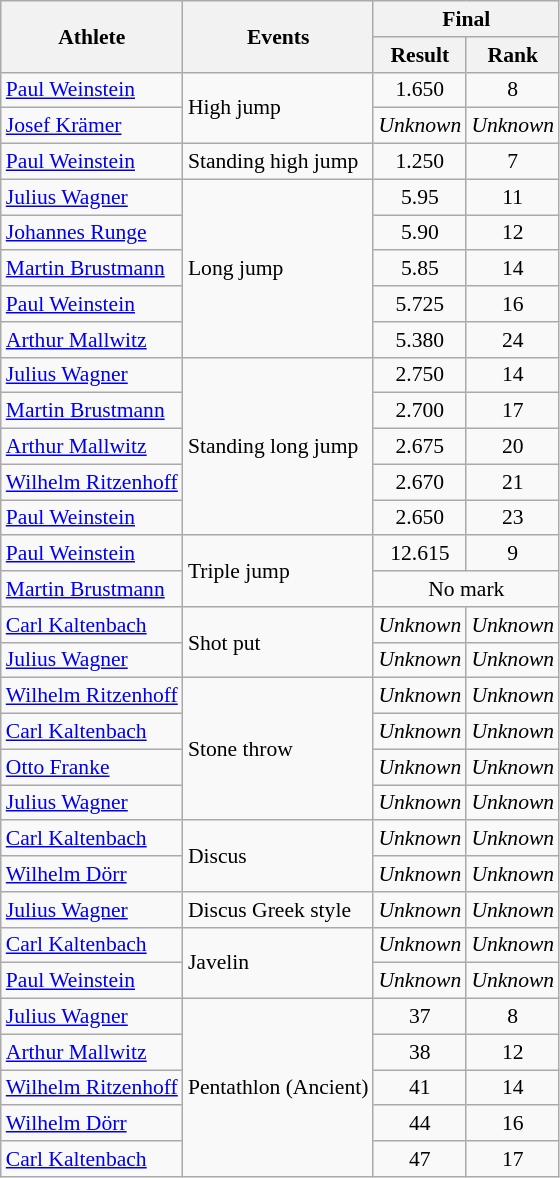<table class=wikitable style="font-size:90%">
<tr>
<th rowspan="2">Athlete</th>
<th rowspan="2">Events</th>
<th colspan="2">Final</th>
</tr>
<tr>
<th>Result</th>
<th>Rank</th>
</tr>
<tr>
<td><a href='#'>Paul Weinstein</a></td>
<td rowspan=2>High jump</td>
<td align="center">1.650</td>
<td align="center">8</td>
</tr>
<tr>
<td><a href='#'>Josef Krämer</a></td>
<td align="center"><em>Unknown</em></td>
<td align="center"><em>Unknown</em></td>
</tr>
<tr>
<td><a href='#'>Paul Weinstein</a></td>
<td>Standing high jump</td>
<td align="center">1.250</td>
<td align="center">7</td>
</tr>
<tr>
<td><a href='#'>Julius Wagner</a></td>
<td rowspan=5>Long jump</td>
<td align="center">5.95</td>
<td align="center">11</td>
</tr>
<tr>
<td><a href='#'>Johannes Runge</a></td>
<td align="center">5.90</td>
<td align="center">12</td>
</tr>
<tr>
<td><a href='#'>Martin Brustmann</a></td>
<td align="center">5.85</td>
<td align="center">14</td>
</tr>
<tr>
<td><a href='#'>Paul Weinstein</a></td>
<td align="center">5.725</td>
<td align="center">16</td>
</tr>
<tr>
<td><a href='#'>Arthur Mallwitz</a></td>
<td align="center">5.380</td>
<td align="center">24</td>
</tr>
<tr>
<td><a href='#'>Julius Wagner</a></td>
<td rowspan=5>Standing long jump</td>
<td align="center">2.750</td>
<td align="center">14</td>
</tr>
<tr>
<td><a href='#'>Martin Brustmann</a></td>
<td align="center">2.700</td>
<td align="center">17</td>
</tr>
<tr>
<td><a href='#'>Arthur Mallwitz</a></td>
<td align="center">2.675</td>
<td align="center">20</td>
</tr>
<tr>
<td><a href='#'>Wilhelm Ritzenhoff</a></td>
<td align="center">2.670</td>
<td align="center">21</td>
</tr>
<tr>
<td><a href='#'>Paul Weinstein</a></td>
<td align="center">2.650</td>
<td align="center">23</td>
</tr>
<tr>
<td><a href='#'>Paul Weinstein</a></td>
<td rowspan=2>Triple jump</td>
<td align="center">12.615</td>
<td align="center">9</td>
</tr>
<tr>
<td><a href='#'>Martin Brustmann</a></td>
<td align="center" colspan=2>No mark</td>
</tr>
<tr>
<td><a href='#'>Carl Kaltenbach</a></td>
<td rowspan=2>Shot put</td>
<td align="center"><em>Unknown</em></td>
<td align="center"><em>Unknown</em></td>
</tr>
<tr>
<td><a href='#'>Julius Wagner</a></td>
<td align="center"><em>Unknown</em></td>
<td align="center"><em>Unknown</em></td>
</tr>
<tr>
<td><a href='#'>Wilhelm Ritzenhoff</a></td>
<td rowspan=4>Stone throw</td>
<td align="center"><em>Unknown</em></td>
<td align="center"><em>Unknown</em></td>
</tr>
<tr>
<td><a href='#'>Carl Kaltenbach</a></td>
<td align="center"><em>Unknown</em></td>
<td align="center"><em>Unknown</em></td>
</tr>
<tr>
<td><a href='#'>Otto Franke</a></td>
<td align="center"><em>Unknown</em></td>
<td align="center"><em>Unknown</em></td>
</tr>
<tr>
<td><a href='#'>Julius Wagner</a></td>
<td align="center"><em>Unknown</em></td>
<td align="center"><em>Unknown</em></td>
</tr>
<tr>
<td><a href='#'>Carl Kaltenbach</a></td>
<td rowspan=2>Discus</td>
<td align="center"><em>Unknown</em></td>
<td align="center"><em>Unknown</em></td>
</tr>
<tr>
<td><a href='#'>Wilhelm Dörr</a></td>
<td align="center"><em>Unknown</em></td>
<td align="center"><em>Unknown</em></td>
</tr>
<tr>
<td><a href='#'>Julius Wagner</a></td>
<td>Discus Greek style</td>
<td align="center"><em>Unknown</em></td>
<td align="center"><em>Unknown</em></td>
</tr>
<tr>
<td><a href='#'>Carl Kaltenbach</a></td>
<td rowspan=2>Javelin</td>
<td align="center"><em>Unknown</em></td>
<td align="center"><em>Unknown</em></td>
</tr>
<tr>
<td><a href='#'>Paul Weinstein</a></td>
<td align="center"><em>Unknown</em></td>
<td align="center"><em>Unknown</em></td>
</tr>
<tr>
<td><a href='#'>Julius Wagner</a></td>
<td rowspan=5>Pentathlon (Ancient)</td>
<td align="center">37</td>
<td align="center">8</td>
</tr>
<tr>
<td><a href='#'>Arthur Mallwitz</a></td>
<td align="center">38</td>
<td align="center">12</td>
</tr>
<tr>
<td><a href='#'>Wilhelm Ritzenhoff</a></td>
<td align="center">41</td>
<td align="center">14</td>
</tr>
<tr>
<td><a href='#'>Wilhelm Dörr</a></td>
<td align="center">44</td>
<td align="center">16</td>
</tr>
<tr>
<td><a href='#'>Carl Kaltenbach</a></td>
<td align="center">47</td>
<td align="center">17</td>
</tr>
</table>
